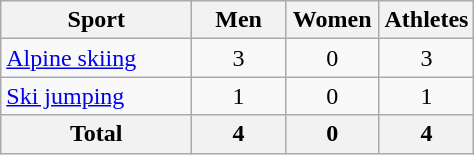<table class="wikitable sortable" style="text-align:center;">
<tr>
<th width=120>Sport</th>
<th width=55>Men</th>
<th width=55>Women</th>
<th width="55">Athletes</th>
</tr>
<tr>
<td align=left><a href='#'>Alpine skiing</a></td>
<td>3</td>
<td>0</td>
<td>3</td>
</tr>
<tr>
<td align=left><a href='#'>Ski jumping</a></td>
<td>1</td>
<td>0</td>
<td>1</td>
</tr>
<tr>
<th>Total</th>
<th>4</th>
<th>0</th>
<th>4</th>
</tr>
</table>
